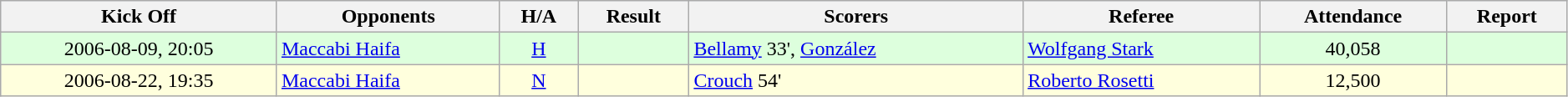<table class="wikitable" style="width:99%;">
<tr style="background:#f0f6ff;">
<th>Kick Off</th>
<th>Opponents</th>
<th>H/A</th>
<th>Result</th>
<th>Scorers</th>
<th>Referee</th>
<th>Attendance</th>
<th>Report</th>
</tr>
<tr style="background:#dfd;">
<td align=center>2006-08-09, 20:05</td>
<td> <a href='#'>Maccabi Haifa</a></td>
<td align=center><a href='#'>H</a></td>
<td align=center></td>
<td><a href='#'>Bellamy</a> 33', <a href='#'>González</a></td>
<td> <a href='#'>Wolfgang Stark</a></td>
<td align=center>40,058</td>
<td align=center></td>
</tr>
<tr style="background:#ffd;">
<td align=center>2006-08-22, 19:35</td>
<td> <a href='#'>Maccabi Haifa</a></td>
<td align=center><a href='#'>N</a></td>
<td align=center></td>
<td><a href='#'>Crouch</a> 54'</td>
<td> <a href='#'>Roberto Rosetti</a></td>
<td align=center>12,500</td>
<td align=center></td>
</tr>
</table>
